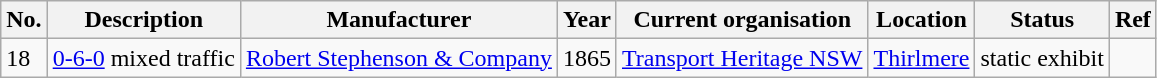<table class="wikitable">
<tr>
<th>No.</th>
<th>Description</th>
<th>Manufacturer</th>
<th>Year</th>
<th>Current organisation</th>
<th>Location</th>
<th>Status</th>
<th>Ref</th>
</tr>
<tr>
<td>18</td>
<td><a href='#'>0-6-0</a> mixed traffic</td>
<td><a href='#'>Robert Stephenson & Company</a></td>
<td>1865</td>
<td><a href='#'>Transport Heritage NSW</a></td>
<td><a href='#'>Thirlmere</a></td>
<td>static exhibit</td>
</tr>
</table>
